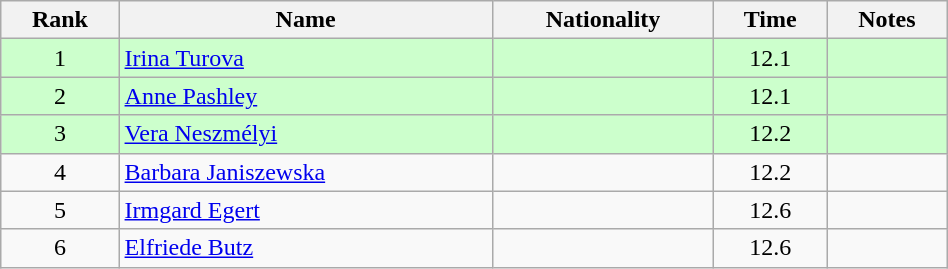<table class="wikitable sortable" style="text-align:center;width: 50%">
<tr>
<th>Rank</th>
<th>Name</th>
<th>Nationality</th>
<th>Time</th>
<th>Notes</th>
</tr>
<tr bgcolor=ccffcc>
<td>1</td>
<td align=left><a href='#'>Irina Turova</a></td>
<td align=left></td>
<td>12.1</td>
<td></td>
</tr>
<tr bgcolor=ccffcc>
<td>2</td>
<td align=left><a href='#'>Anne Pashley</a></td>
<td align=left></td>
<td>12.1</td>
<td></td>
</tr>
<tr bgcolor=ccffcc>
<td>3</td>
<td align=left><a href='#'>Vera Neszmélyi</a></td>
<td align=left></td>
<td>12.2</td>
<td></td>
</tr>
<tr>
<td>4</td>
<td align=left><a href='#'>Barbara Janiszewska</a></td>
<td align=left></td>
<td>12.2</td>
<td></td>
</tr>
<tr>
<td>5</td>
<td align=left><a href='#'>Irmgard Egert</a></td>
<td align=left></td>
<td>12.6</td>
<td></td>
</tr>
<tr>
<td>6</td>
<td align=left><a href='#'>Elfriede Butz</a></td>
<td align=left></td>
<td>12.6</td>
<td></td>
</tr>
</table>
